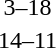<table style="text-align:center">
<tr>
<th width=200></th>
<th width=100></th>
<th width=200></th>
</tr>
<tr>
<td align=right></td>
<td>3–18</td>
<td align=left><strong></strong></td>
</tr>
<tr>
<td align=right><strong></strong></td>
<td>14–11</td>
<td align=left></td>
</tr>
</table>
